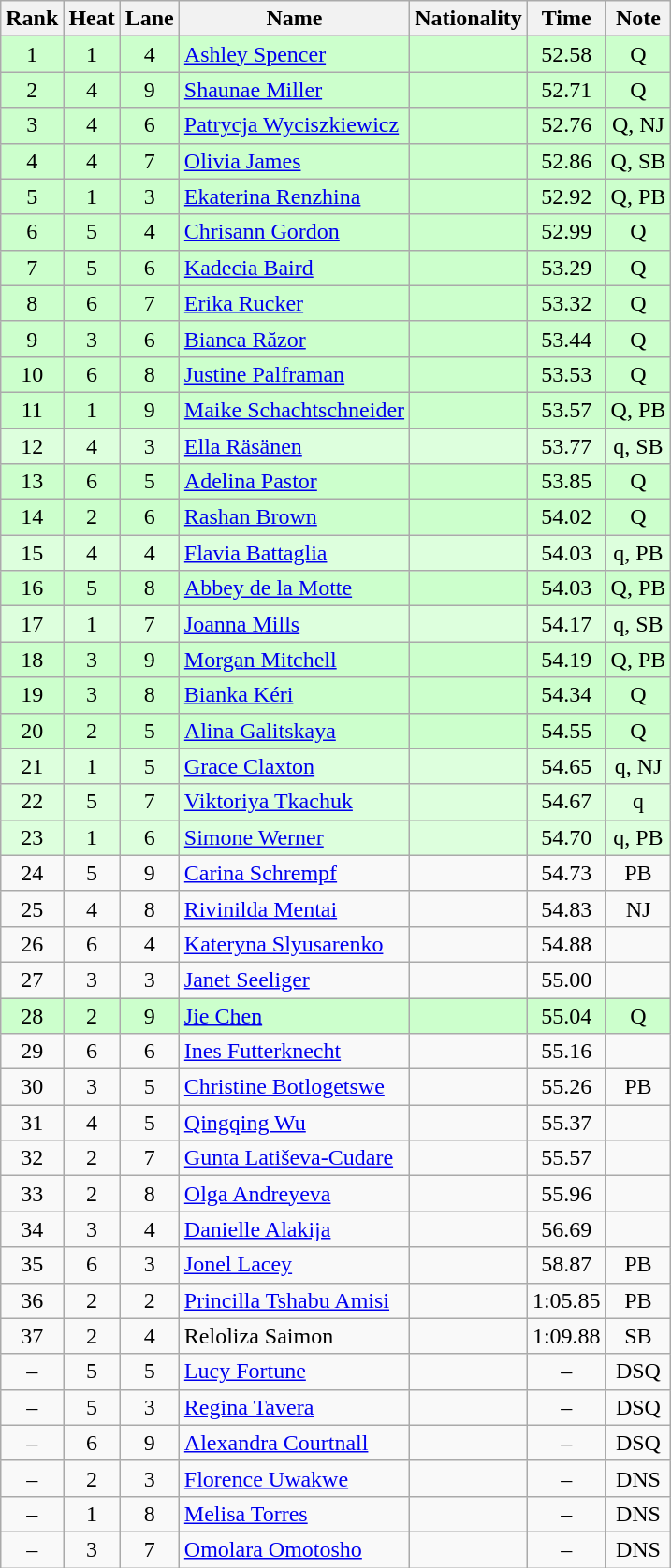<table class="wikitable sortable" style="text-align:center">
<tr>
<th>Rank</th>
<th>Heat</th>
<th>Lane</th>
<th>Name</th>
<th>Nationality</th>
<th>Time</th>
<th>Note</th>
</tr>
<tr bgcolor=ccffcc>
<td>1</td>
<td>1</td>
<td>4</td>
<td align=left><a href='#'>Ashley Spencer</a></td>
<td align=left></td>
<td>52.58</td>
<td>Q</td>
</tr>
<tr bgcolor=ccffcc>
<td>2</td>
<td>4</td>
<td>9</td>
<td align=left><a href='#'>Shaunae Miller</a></td>
<td align=left></td>
<td>52.71</td>
<td>Q</td>
</tr>
<tr bgcolor=ccffcc>
<td>3</td>
<td>4</td>
<td>6</td>
<td align=left><a href='#'>Patrycja Wyciszkiewicz</a></td>
<td align=left></td>
<td>52.76</td>
<td>Q, NJ</td>
</tr>
<tr bgcolor=ccffcc>
<td>4</td>
<td>4</td>
<td>7</td>
<td align=left><a href='#'>Olivia James</a></td>
<td align=left></td>
<td>52.86</td>
<td>Q, SB</td>
</tr>
<tr bgcolor=ccffcc>
<td>5</td>
<td>1</td>
<td>3</td>
<td align=left><a href='#'>Ekaterina Renzhina</a></td>
<td align=left></td>
<td>52.92</td>
<td>Q, PB</td>
</tr>
<tr bgcolor=ccffcc>
<td>6</td>
<td>5</td>
<td>4</td>
<td align=left><a href='#'>Chrisann Gordon</a></td>
<td align=left></td>
<td>52.99</td>
<td>Q</td>
</tr>
<tr bgcolor=ccffcc>
<td>7</td>
<td>5</td>
<td>6</td>
<td align=left><a href='#'>Kadecia Baird</a></td>
<td align=left></td>
<td>53.29</td>
<td>Q</td>
</tr>
<tr bgcolor=ccffcc>
<td>8</td>
<td>6</td>
<td>7</td>
<td align=left><a href='#'>Erika Rucker</a></td>
<td align=left></td>
<td>53.32</td>
<td>Q</td>
</tr>
<tr bgcolor=ccffcc>
<td>9</td>
<td>3</td>
<td>6</td>
<td align=left><a href='#'>Bianca Răzor</a></td>
<td align=left></td>
<td>53.44</td>
<td>Q</td>
</tr>
<tr bgcolor=ccffcc>
<td>10</td>
<td>6</td>
<td>8</td>
<td align=left><a href='#'>Justine Palframan</a></td>
<td align=left></td>
<td>53.53</td>
<td>Q</td>
</tr>
<tr bgcolor=ccffcc>
<td>11</td>
<td>1</td>
<td>9</td>
<td align=left><a href='#'>Maike Schachtschneider</a></td>
<td align=left></td>
<td>53.57</td>
<td>Q, PB</td>
</tr>
<tr bgcolor=ddffdd>
<td>12</td>
<td>4</td>
<td>3</td>
<td align=left><a href='#'>Ella Räsänen</a></td>
<td align=left></td>
<td>53.77</td>
<td>q, SB</td>
</tr>
<tr bgcolor=ccffcc>
<td>13</td>
<td>6</td>
<td>5</td>
<td align=left><a href='#'>Adelina Pastor</a></td>
<td align=left></td>
<td>53.85</td>
<td>Q</td>
</tr>
<tr bgcolor=ccffcc>
<td>14</td>
<td>2</td>
<td>6</td>
<td align=left><a href='#'>Rashan Brown</a></td>
<td align=left></td>
<td>54.02</td>
<td>Q</td>
</tr>
<tr bgcolor=ddffdd>
<td>15</td>
<td>4</td>
<td>4</td>
<td align=left><a href='#'>Flavia Battaglia</a></td>
<td align=left></td>
<td>54.03</td>
<td>q, PB</td>
</tr>
<tr bgcolor=ccffcc>
<td>16</td>
<td>5</td>
<td>8</td>
<td align=left><a href='#'>Abbey de la Motte</a></td>
<td align=left></td>
<td>54.03</td>
<td>Q, PB</td>
</tr>
<tr bgcolor=ddffdd>
<td>17</td>
<td>1</td>
<td>7</td>
<td align=left><a href='#'>Joanna Mills</a></td>
<td align=left></td>
<td>54.17</td>
<td>q, SB</td>
</tr>
<tr bgcolor=ccffcc>
<td>18</td>
<td>3</td>
<td>9</td>
<td align=left><a href='#'>Morgan Mitchell</a></td>
<td align=left></td>
<td>54.19</td>
<td>Q, PB</td>
</tr>
<tr bgcolor=ccffcc>
<td>19</td>
<td>3</td>
<td>8</td>
<td align=left><a href='#'>Bianka Kéri</a></td>
<td align=left></td>
<td>54.34</td>
<td>Q</td>
</tr>
<tr bgcolor=ccffcc>
<td>20</td>
<td>2</td>
<td>5</td>
<td align=left><a href='#'>Alina Galitskaya</a></td>
<td align=left></td>
<td>54.55</td>
<td>Q</td>
</tr>
<tr bgcolor=ddffdd>
<td>21</td>
<td>1</td>
<td>5</td>
<td align=left><a href='#'>Grace Claxton</a></td>
<td align=left></td>
<td>54.65</td>
<td>q, NJ</td>
</tr>
<tr bgcolor=ddffdd>
<td>22</td>
<td>5</td>
<td>7</td>
<td align=left><a href='#'>Viktoriya Tkachuk</a></td>
<td align=left></td>
<td>54.67</td>
<td>q</td>
</tr>
<tr bgcolor=ddffdd>
<td>23</td>
<td>1</td>
<td>6</td>
<td align=left><a href='#'>Simone Werner</a></td>
<td align=left></td>
<td>54.70</td>
<td>q, PB</td>
</tr>
<tr>
<td>24</td>
<td>5</td>
<td>9</td>
<td align=left><a href='#'>Carina Schrempf</a></td>
<td align=left></td>
<td>54.73</td>
<td>PB</td>
</tr>
<tr>
<td>25</td>
<td>4</td>
<td>8</td>
<td align=left><a href='#'>Rivinilda Mentai</a></td>
<td align=left></td>
<td>54.83</td>
<td>NJ</td>
</tr>
<tr>
<td>26</td>
<td>6</td>
<td>4</td>
<td align=left><a href='#'>Kateryna Slyusarenko</a></td>
<td align=left></td>
<td>54.88</td>
<td></td>
</tr>
<tr>
<td>27</td>
<td>3</td>
<td>3</td>
<td align=left><a href='#'>Janet Seeliger</a></td>
<td align=left></td>
<td>55.00</td>
<td></td>
</tr>
<tr bgcolor=ccffcc>
<td>28</td>
<td>2</td>
<td>9</td>
<td align=left><a href='#'>Jie Chen</a></td>
<td align=left></td>
<td>55.04</td>
<td>Q</td>
</tr>
<tr>
<td>29</td>
<td>6</td>
<td>6</td>
<td align=left><a href='#'>Ines Futterknecht</a></td>
<td align=left></td>
<td>55.16</td>
<td></td>
</tr>
<tr>
<td>30</td>
<td>3</td>
<td>5</td>
<td align=left><a href='#'>Christine Botlogetswe</a></td>
<td align=left></td>
<td>55.26</td>
<td>PB</td>
</tr>
<tr>
<td>31</td>
<td>4</td>
<td>5</td>
<td align=left><a href='#'>Qingqing Wu</a></td>
<td align=left></td>
<td>55.37</td>
<td></td>
</tr>
<tr>
<td>32</td>
<td>2</td>
<td>7</td>
<td align=left><a href='#'>Gunta Latiševa-Cudare</a></td>
<td align=left></td>
<td>55.57</td>
<td></td>
</tr>
<tr>
<td>33</td>
<td>2</td>
<td>8</td>
<td align=left><a href='#'>Olga Andreyeva</a></td>
<td align=left></td>
<td>55.96</td>
<td></td>
</tr>
<tr>
<td>34</td>
<td>3</td>
<td>4</td>
<td align=left><a href='#'>Danielle Alakija</a></td>
<td align=left></td>
<td>56.69</td>
<td></td>
</tr>
<tr>
<td>35</td>
<td>6</td>
<td>3</td>
<td align=left><a href='#'>Jonel Lacey</a></td>
<td align=left></td>
<td>58.87</td>
<td>PB</td>
</tr>
<tr>
<td>36</td>
<td>2</td>
<td>2</td>
<td align=left><a href='#'>Princilla Tshabu Amisi</a></td>
<td align=left></td>
<td>1:05.85</td>
<td>PB</td>
</tr>
<tr>
<td>37</td>
<td>2</td>
<td>4</td>
<td align=left>Reloliza Saimon</td>
<td align=left></td>
<td>1:09.88</td>
<td>SB</td>
</tr>
<tr>
<td>–</td>
<td>5</td>
<td>5</td>
<td align=left><a href='#'>Lucy Fortune</a></td>
<td align=left></td>
<td>–</td>
<td>DSQ</td>
</tr>
<tr>
<td>–</td>
<td>5</td>
<td>3</td>
<td align=left><a href='#'>Regina Tavera</a></td>
<td align=left></td>
<td>–</td>
<td>DSQ</td>
</tr>
<tr>
<td>–</td>
<td>6</td>
<td>9</td>
<td align=left><a href='#'>Alexandra Courtnall</a></td>
<td align=left></td>
<td>–</td>
<td>DSQ</td>
</tr>
<tr>
<td>–</td>
<td>2</td>
<td>3</td>
<td align=left><a href='#'>Florence Uwakwe</a></td>
<td align=left></td>
<td>–</td>
<td>DNS</td>
</tr>
<tr>
<td>–</td>
<td>1</td>
<td>8</td>
<td align=left><a href='#'>Melisa Torres</a></td>
<td align=left></td>
<td>–</td>
<td>DNS</td>
</tr>
<tr>
<td>–</td>
<td>3</td>
<td>7</td>
<td align=left><a href='#'>Omolara Omotosho</a></td>
<td align=left></td>
<td>–</td>
<td>DNS</td>
</tr>
</table>
